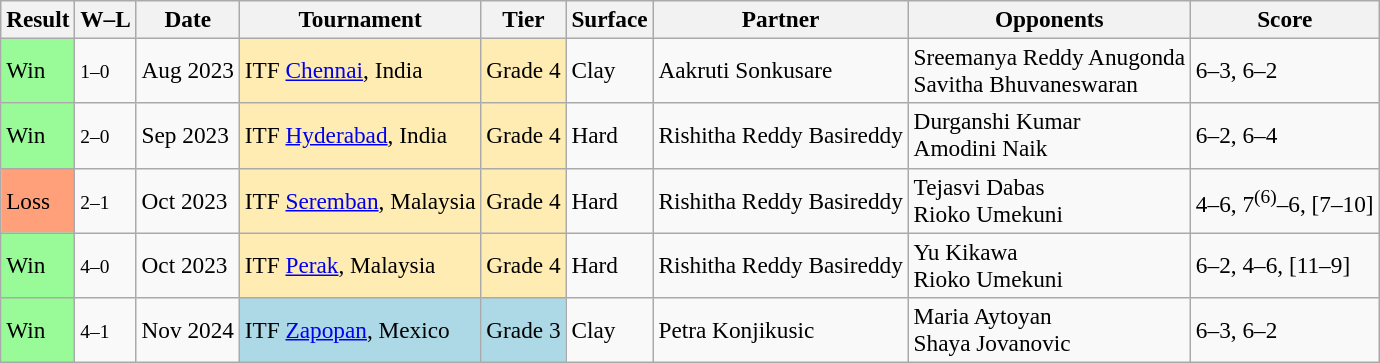<table class="sortable wikitable" style="font-size:97%;">
<tr>
<th>Result</th>
<th class="unsortable">W–L</th>
<th>Date</th>
<th>Tournament</th>
<th>Tier</th>
<th>Surface</th>
<th>Partner</th>
<th>Opponents</th>
<th class="unsortable">Score</th>
</tr>
<tr>
<td bgcolor=98fb98>Win</td>
<td><small>1–0</small></td>
<td>Aug 2023</td>
<td bgcolor="ffecb2">ITF <a href='#'>Chennai</a>, India</td>
<td bgcolor="ffecb2">Grade 4</td>
<td>Clay</td>
<td> Aakruti Sonkusare</td>
<td> Sreemanya Reddy Anugonda <br>  Savitha Bhuvaneswaran</td>
<td>6–3, 6–2</td>
</tr>
<tr>
<td bgcolor=98fb98>Win</td>
<td><small>2–0</small></td>
<td>Sep 2023</td>
<td bgcolor="ffecb2">ITF <a href='#'>Hyderabad</a>, India</td>
<td bgcolor="ffecb2">Grade 4</td>
<td>Hard</td>
<td> Rishitha Reddy Basireddy</td>
<td> Durganshi Kumar <br>  Amodini Naik</td>
<td>6–2, 6–4</td>
</tr>
<tr>
<td bgcolor=ffa07a>Loss</td>
<td><small>2–1</small></td>
<td>Oct 2023</td>
<td bgcolor="ffecb2">ITF <a href='#'>Seremban</a>, Malaysia</td>
<td bgcolor="ffecb2">Grade 4</td>
<td>Hard</td>
<td> Rishitha Reddy Basireddy</td>
<td> Tejasvi Dabas <br>  Rioko Umekuni</td>
<td>4–6, 7<sup>(6)</sup>–6, [7–10]</td>
</tr>
<tr>
<td bgcolor=98fb98>Win</td>
<td><small>4–0</small></td>
<td>Oct 2023</td>
<td bgcolor="ffecb2">ITF <a href='#'>Perak</a>, Malaysia</td>
<td bgcolor="ffecb2">Grade 4</td>
<td>Hard</td>
<td> Rishitha Reddy Basireddy</td>
<td> Yu Kikawa <br>  Rioko Umekuni</td>
<td>6–2, 4–6, [11–9]</td>
</tr>
<tr>
<td bgcolor=98fb98>Win</td>
<td><small>4–1</small></td>
<td>Nov 2024</td>
<td bgcolor="lightblue">ITF <a href='#'>Zapopan</a>, Mexico</td>
<td bgcolor="lightblue">Grade 3</td>
<td>Clay</td>
<td> Petra Konjikusic</td>
<td> Maria Aytoyan <br>  Shaya Jovanovic</td>
<td>6–3, 6–2</td>
</tr>
</table>
